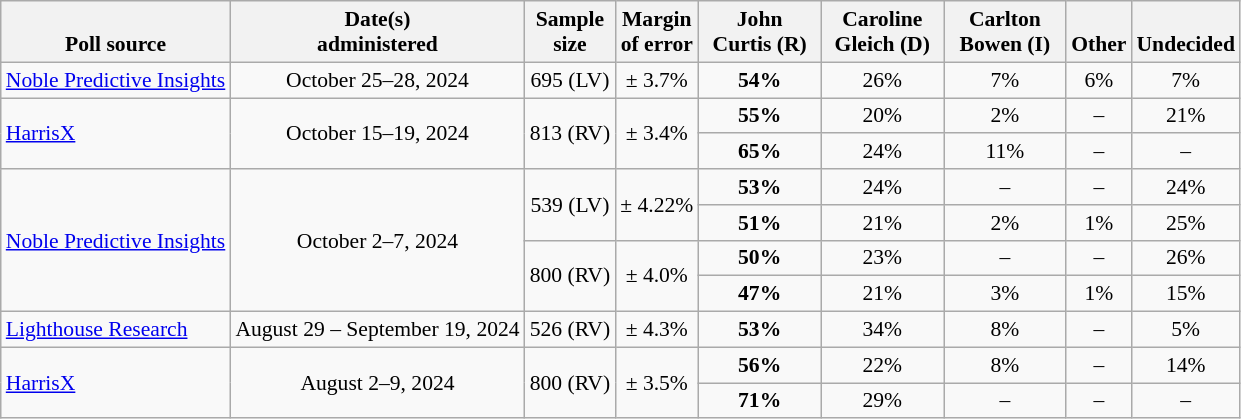<table class="wikitable" style="font-size:90%;text-align:center;">
<tr valign=bottom>
<th>Poll source</th>
<th>Date(s)<br>administered</th>
<th>Sample<br>size</th>
<th>Margin<br>of error</th>
<th style="width:75px;">John<br>Curtis (R)</th>
<th style="width:75px;">Caroline<br>Gleich (D)</th>
<th style="width:75px;">Carlton<br>Bowen (I)</th>
<th>Other</th>
<th>Undecided</th>
</tr>
<tr>
<td style="text-align:left;"><a href='#'>Noble Predictive Insights</a></td>
<td data-sort-value="2024-10-30">October 25–28, 2024</td>
<td>695 (LV)</td>
<td>± 3.7%</td>
<td><strong>54%</strong></td>
<td>26%</td>
<td>7%</td>
<td>6%</td>
<td>7%</td>
</tr>
<tr>
<td style="text-align:left;"rowspan="2"><a href='#'>HarrisX</a></td>
<td rowspan="2">October 15–19, 2024</td>
<td rowspan="2">813 (RV)</td>
<td rowspan="2">± 3.4%</td>
<td><strong>55%</strong></td>
<td>20%</td>
<td>2%</td>
<td>–</td>
<td>21%</td>
</tr>
<tr>
<td><strong>65%</strong></td>
<td>24%</td>
<td>11%</td>
<td>–</td>
<td>–</td>
</tr>
<tr>
<td style="text-align:left;" rowspan="4"><a href='#'>Noble Predictive Insights</a></td>
<td rowspan="4">October 2–7, 2024</td>
<td rowspan="2">539 (LV)</td>
<td rowspan="2">± 4.22%</td>
<td><strong>53%</strong></td>
<td>24%</td>
<td>–</td>
<td>–</td>
<td>24%</td>
</tr>
<tr>
<td><strong>51%</strong></td>
<td>21%</td>
<td>2%</td>
<td>1%</td>
<td>25%</td>
</tr>
<tr>
<td rowspan="2">800 (RV)</td>
<td rowspan="2">± 4.0%</td>
<td><strong>50%</strong></td>
<td>23%</td>
<td>–</td>
<td>–</td>
<td>26%</td>
</tr>
<tr>
<td><strong>47%</strong></td>
<td>21%</td>
<td>3%</td>
<td>1%</td>
<td>15%</td>
</tr>
<tr>
<td style="text-align:left;"><a href='#'>Lighthouse Research</a></td>
<td>August 29 – September 19, 2024</td>
<td>526 (RV)</td>
<td>± 4.3%</td>
<td><strong>53%</strong></td>
<td>34%</td>
<td>8%</td>
<td>–</td>
<td>5%</td>
</tr>
<tr>
<td style="text-align:left;" rowspan="2"><a href='#'>HarrisX</a></td>
<td rowspan="2">August 2–9, 2024</td>
<td rowspan="2">800 (RV)</td>
<td rowspan="2">± 3.5%</td>
<td><strong>56%</strong></td>
<td>22%</td>
<td>8%</td>
<td>–</td>
<td>14%</td>
</tr>
<tr>
<td><strong>71%</strong></td>
<td>29%</td>
<td>–</td>
<td>–</td>
<td>–</td>
</tr>
</table>
